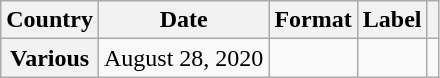<table class="wikitable plainrowheaders">
<tr>
<th>Country</th>
<th>Date</th>
<th>Format</th>
<th>Label</th>
<th></th>
</tr>
<tr>
<th scope="row" rowspan="4">Various</th>
<td>August 28, 2020</td>
<td></td>
<td></td>
<td></td>
</tr>
</table>
